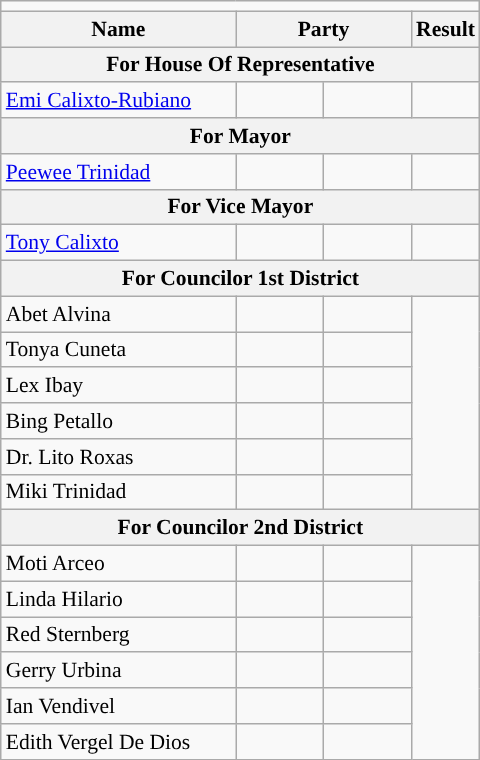<table class="wikitable" style="font-size:90%">
<tr>
<td colspan="4" style="color:inherit;background:"></td>
</tr>
<tr>
<th width="150px">Name</th>
<th colspan="2" width="110px">Party</th>
<th>Result</th>
</tr>
<tr>
<th colspan="4">For House Of Representative</th>
</tr>
<tr>
<td><a href='#'>Emi Calixto-Rubiano</a></td>
<td></td>
<td></td>
</tr>
<tr>
<th colspan="4">For Mayor</th>
</tr>
<tr>
<td><a href='#'>Peewee Trinidad</a></td>
<td></td>
<td></td>
</tr>
<tr>
<th colspan="4">For Vice Mayor</th>
</tr>
<tr>
<td><a href='#'>Tony Calixto</a></td>
<td></td>
<td></td>
</tr>
<tr>
<th colspan="4">For Councilor 1st District</th>
</tr>
<tr>
<td>Abet Alvina</td>
<td></td>
<td></td>
</tr>
<tr>
<td>Tonya Cuneta</td>
<td></td>
<td></td>
</tr>
<tr>
<td>Lex Ibay</td>
<td></td>
<td></td>
</tr>
<tr>
<td>Bing Petallo</td>
<td></td>
<td></td>
</tr>
<tr>
<td>Dr. Lito Roxas</td>
<td></td>
<td></td>
</tr>
<tr>
<td>Miki Trinidad</td>
<td></td>
<td></td>
</tr>
<tr>
<th colspan="4">For Councilor 2nd District</th>
</tr>
<tr>
<td>Moti Arceo</td>
<td></td>
<td></td>
</tr>
<tr>
<td>Linda Hilario</td>
<td></td>
<td></td>
</tr>
<tr>
<td>Red Sternberg</td>
<td></td>
<td></td>
</tr>
<tr>
<td>Gerry Urbina</td>
<td></td>
<td></td>
</tr>
<tr>
<td>Ian Vendivel</td>
<td></td>
<td></td>
</tr>
<tr>
<td>Edith Vergel De Dios</td>
<td></td>
<td></td>
</tr>
</table>
